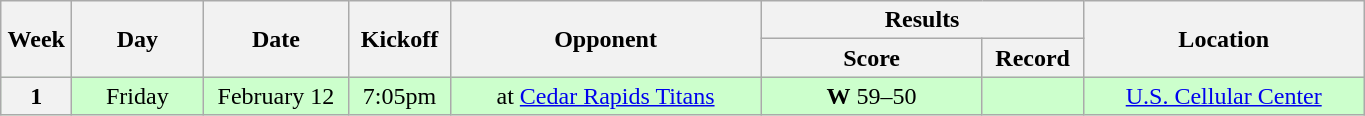<table class="wikitable">
<tr>
<th rowspan="2" width="40">Week</th>
<th rowspan="2" width="80">Day</th>
<th rowspan="2" width="90">Date</th>
<th rowspan="2" width="60">Kickoff</th>
<th rowspan="2" width="200">Opponent</th>
<th colspan="2" width="200">Results</th>
<th rowspan="2" width="180">Location</th>
</tr>
<tr>
<th width="140">Score</th>
<th width="60">Record</th>
</tr>
<tr align="center" bgcolor="#CCFFCC">
<th>1</th>
<td>Friday</td>
<td>February 12</td>
<td>7:05pm</td>
<td>at <a href='#'>Cedar Rapids Titans</a></td>
<td><strong>W</strong> 59–50</td>
<td></td>
<td><a href='#'>U.S. Cellular Center</a></td>
</tr>
</table>
